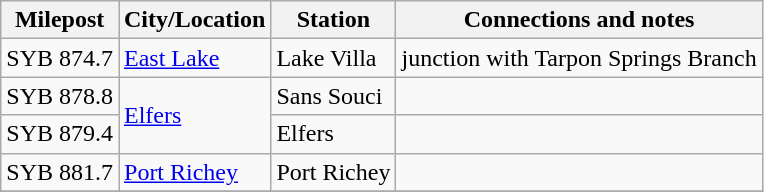<table class="wikitable">
<tr>
<th>Milepost</th>
<th>City/Location</th>
<th>Station</th>
<th>Connections and notes</th>
</tr>
<tr>
<td>SYB 874.7</td>
<td><a href='#'>East Lake</a></td>
<td>Lake Villa</td>
<td>junction with Tarpon Springs Branch</td>
</tr>
<tr>
<td>SYB 878.8</td>
<td ! rowspan="2"><a href='#'>Elfers</a></td>
<td>Sans Souci</td>
<td></td>
</tr>
<tr>
<td>SYB 879.4</td>
<td>Elfers</td>
<td></td>
</tr>
<tr>
<td>SYB 881.7</td>
<td><a href='#'>Port Richey</a></td>
<td>Port Richey</td>
<td></td>
</tr>
<tr>
</tr>
</table>
